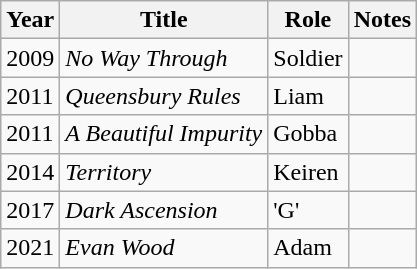<table class="wikitable sortable">
<tr>
<th>Year</th>
<th>Title</th>
<th>Role</th>
<th class="unsortable">Notes</th>
</tr>
<tr>
<td>2009</td>
<td><em>No Way Through</em></td>
<td>Soldier</td>
<td></td>
</tr>
<tr>
<td>2011</td>
<td><em>Queensbury Rules</em></td>
<td>Liam</td>
<td></td>
</tr>
<tr>
<td>2011</td>
<td><em>A Beautiful Impurity</em></td>
<td>Gobba</td>
<td></td>
</tr>
<tr>
<td>2014</td>
<td><em>Territory</em></td>
<td>Keiren</td>
<td></td>
</tr>
<tr>
<td>2017</td>
<td><em>Dark Ascension </em></td>
<td>'G'</td>
<td></td>
</tr>
<tr>
<td>2021</td>
<td><em>Evan Wood</em></td>
<td>Adam</td>
<td></td>
</tr>
</table>
